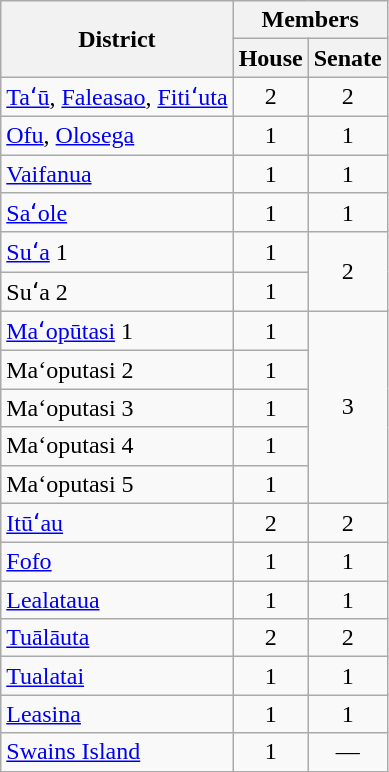<table class="wikitable" style="text-align:center">
<tr>
<th rowspan=2>District</th>
<th colspan=2>Members</th>
</tr>
<tr>
<th>House</th>
<th>Senate</th>
</tr>
<tr>
<td align=left><a href='#'>Taʻū</a>, <a href='#'>Faleasao</a>, <a href='#'>Fitiʻuta</a></td>
<td>2</td>
<td>2</td>
</tr>
<tr>
<td align=left><a href='#'>Ofu</a>, <a href='#'>Olosega</a></td>
<td>1</td>
<td>1</td>
</tr>
<tr>
<td align=left><a href='#'>Vaifanua</a></td>
<td>1</td>
<td>1</td>
</tr>
<tr>
<td align=left><a href='#'>Saʻole</a></td>
<td>1</td>
<td>1</td>
</tr>
<tr>
<td align=left><a href='#'>Suʻa</a> 1 </td>
<td>1</td>
<td rowspan=2>2</td>
</tr>
<tr>
<td align=left>Suʻa 2 </td>
<td>1</td>
</tr>
<tr>
<td align=left><a href='#'>Maʻopūtasi</a> 1 </td>
<td>1</td>
<td rowspan=5>3</td>
</tr>
<tr>
<td align=left>Ma‘oputasi 2 </td>
<td>1</td>
</tr>
<tr>
<td align=left>Ma‘oputasi 3 </td>
<td>1</td>
</tr>
<tr>
<td align=left>Ma‘oputasi 4 </td>
<td>1</td>
</tr>
<tr>
<td align=left>Ma‘oputasi 5 </td>
<td>1</td>
</tr>
<tr>
<td align=left><a href='#'>Itūʻau</a></td>
<td>2</td>
<td>2</td>
</tr>
<tr>
<td align=left><a href='#'>Fofo</a></td>
<td>1</td>
<td>1</td>
</tr>
<tr>
<td align=left><a href='#'>Lealataua</a></td>
<td>1</td>
<td>1</td>
</tr>
<tr>
<td align=left><a href='#'>Tuālāuta</a></td>
<td>2</td>
<td>2</td>
</tr>
<tr>
<td align=left><a href='#'>Tualatai</a></td>
<td>1</td>
<td>1</td>
</tr>
<tr>
<td align=left><a href='#'>Leasina</a></td>
<td>1</td>
<td>1</td>
</tr>
<tr>
<td align=left><a href='#'>Swains Island</a></td>
<td>1</td>
<td>—</td>
</tr>
</table>
